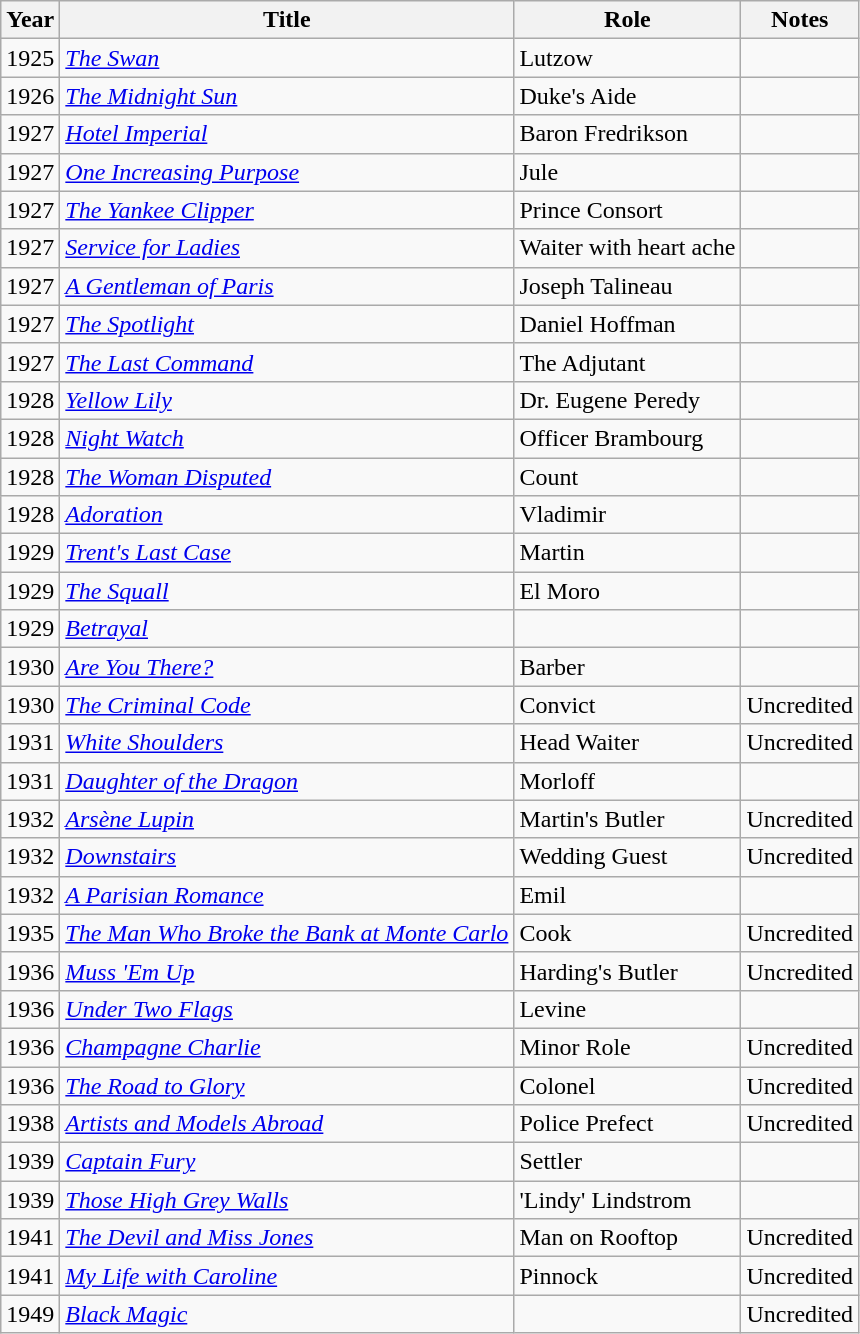<table class="wikitable">
<tr>
<th>Year</th>
<th>Title</th>
<th>Role</th>
<th>Notes</th>
</tr>
<tr>
<td>1925</td>
<td><em><a href='#'>The Swan</a></em></td>
<td>Lutzow</td>
<td></td>
</tr>
<tr>
<td>1926</td>
<td><em><a href='#'>The Midnight Sun</a></em></td>
<td>Duke's Aide</td>
<td></td>
</tr>
<tr>
<td>1927</td>
<td><em><a href='#'>Hotel Imperial</a></em></td>
<td>Baron Fredrikson</td>
<td></td>
</tr>
<tr>
<td>1927</td>
<td><em><a href='#'>One Increasing Purpose</a></em></td>
<td>Jule</td>
<td></td>
</tr>
<tr>
<td>1927</td>
<td><em><a href='#'>The Yankee Clipper</a></em></td>
<td>Prince Consort</td>
<td></td>
</tr>
<tr>
<td>1927</td>
<td><em><a href='#'>Service for Ladies</a></em></td>
<td>Waiter with heart ache</td>
<td></td>
</tr>
<tr>
<td>1927</td>
<td><em><a href='#'>A Gentleman of Paris</a></em></td>
<td>Joseph Talineau</td>
<td></td>
</tr>
<tr>
<td>1927</td>
<td><em><a href='#'>The Spotlight</a></em></td>
<td>Daniel Hoffman</td>
<td></td>
</tr>
<tr>
<td>1927</td>
<td><em><a href='#'>The Last Command</a></em></td>
<td>The Adjutant</td>
<td></td>
</tr>
<tr>
<td>1928</td>
<td><em><a href='#'>Yellow Lily</a></em></td>
<td>Dr. Eugene Peredy</td>
<td></td>
</tr>
<tr>
<td>1928</td>
<td><em><a href='#'>Night Watch</a></em></td>
<td>Officer Brambourg</td>
<td></td>
</tr>
<tr>
<td>1928</td>
<td><em><a href='#'>The Woman Disputed</a></em></td>
<td>Count</td>
<td></td>
</tr>
<tr>
<td>1928</td>
<td><em><a href='#'>Adoration</a></em></td>
<td>Vladimir</td>
<td></td>
</tr>
<tr>
<td>1929</td>
<td><em><a href='#'>Trent's Last Case</a></em></td>
<td>Martin</td>
<td></td>
</tr>
<tr>
<td>1929</td>
<td><em><a href='#'>The Squall</a></em></td>
<td>El Moro</td>
<td></td>
</tr>
<tr>
<td>1929</td>
<td><em><a href='#'>Betrayal</a></em></td>
<td></td>
<td></td>
</tr>
<tr>
<td>1930</td>
<td><em><a href='#'>Are You There?</a></em></td>
<td>Barber</td>
<td></td>
</tr>
<tr>
<td>1930</td>
<td><em><a href='#'>The Criminal Code</a></em></td>
<td>Convict</td>
<td>Uncredited</td>
</tr>
<tr>
<td>1931</td>
<td><em><a href='#'>White Shoulders</a></em></td>
<td>Head Waiter</td>
<td>Uncredited</td>
</tr>
<tr>
<td>1931</td>
<td><em><a href='#'>Daughter of the Dragon</a></em></td>
<td>Morloff</td>
<td></td>
</tr>
<tr>
<td>1932</td>
<td><em><a href='#'>Arsène Lupin</a></em></td>
<td>Martin's Butler</td>
<td>Uncredited</td>
</tr>
<tr>
<td>1932</td>
<td><em><a href='#'>Downstairs</a></em></td>
<td>Wedding Guest</td>
<td>Uncredited</td>
</tr>
<tr>
<td>1932</td>
<td><em><a href='#'>A Parisian Romance</a></em></td>
<td>Emil</td>
<td></td>
</tr>
<tr>
<td>1935</td>
<td><em><a href='#'>The Man Who Broke the Bank at Monte Carlo</a></em></td>
<td>Cook</td>
<td>Uncredited</td>
</tr>
<tr>
<td>1936</td>
<td><em><a href='#'>Muss 'Em Up</a></em></td>
<td>Harding's Butler</td>
<td>Uncredited</td>
</tr>
<tr>
<td>1936</td>
<td><em><a href='#'>Under Two Flags</a></em></td>
<td>Levine</td>
<td></td>
</tr>
<tr>
<td>1936</td>
<td><em><a href='#'>Champagne Charlie</a></em></td>
<td>Minor Role</td>
<td>Uncredited</td>
</tr>
<tr>
<td>1936</td>
<td><em><a href='#'>The Road to Glory</a></em></td>
<td>Colonel</td>
<td>Uncredited</td>
</tr>
<tr>
<td>1938</td>
<td><em><a href='#'>Artists and Models Abroad</a></em></td>
<td>Police Prefect</td>
<td>Uncredited</td>
</tr>
<tr>
<td>1939</td>
<td><em><a href='#'>Captain Fury</a></em></td>
<td>Settler</td>
<td></td>
</tr>
<tr>
<td>1939</td>
<td><em><a href='#'>Those High Grey Walls</a></em></td>
<td>'Lindy' Lindstrom</td>
<td></td>
</tr>
<tr>
<td>1941</td>
<td><em><a href='#'>The Devil and Miss Jones</a></em></td>
<td>Man on Rooftop</td>
<td>Uncredited</td>
</tr>
<tr>
<td>1941</td>
<td><em><a href='#'>My Life with Caroline</a></em></td>
<td>Pinnock</td>
<td>Uncredited</td>
</tr>
<tr>
<td>1949</td>
<td><em><a href='#'>Black Magic</a></em></td>
<td></td>
<td>Uncredited</td>
</tr>
</table>
